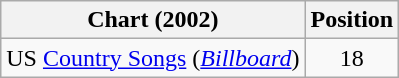<table class="wikitable sortable">
<tr>
<th scope="col">Chart (2002)</th>
<th scope="col">Position</th>
</tr>
<tr>
<td>US <a href='#'>Country Songs</a> (<em><a href='#'>Billboard</a></em>)</td>
<td align="center">18</td>
</tr>
</table>
